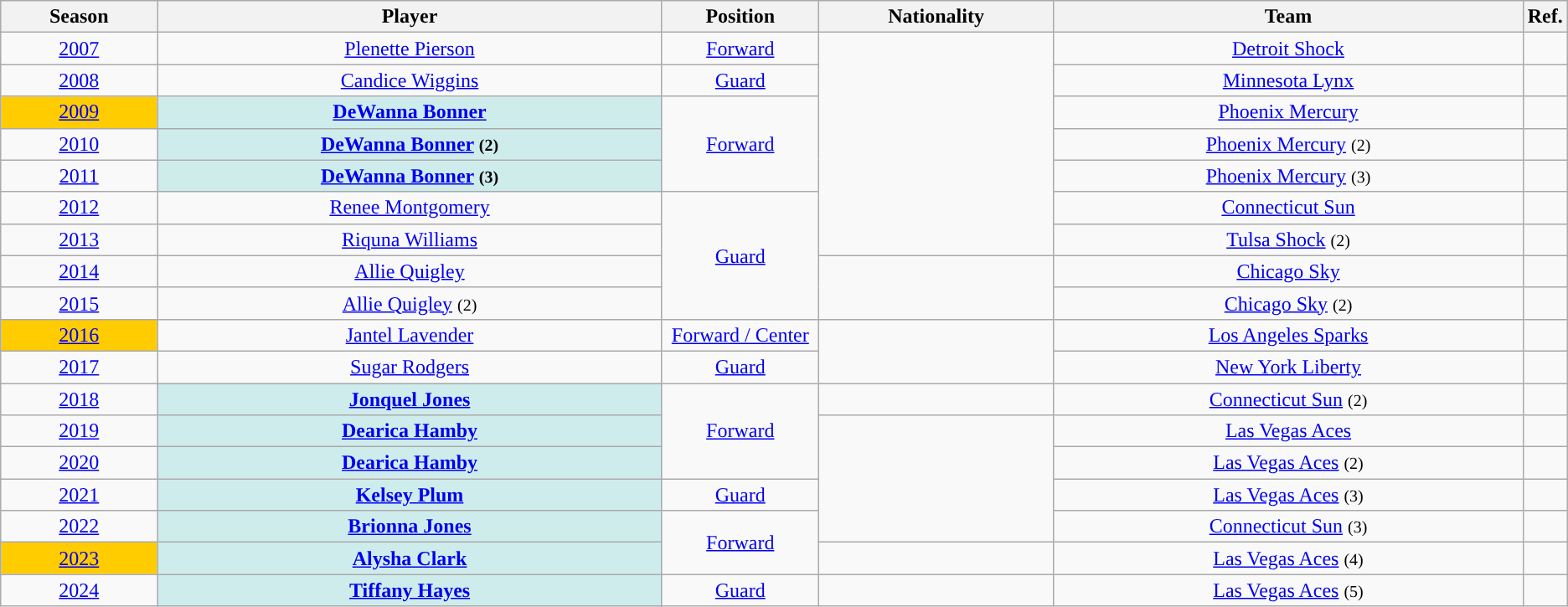<table class="wikitable sortable" style="text-align:center;">
<tr>
<th scope="col" width="10%">Season</th>
<th scope="col">Player</th>
<th scope="col" width="10%">Position</th>
<th scope="col" width="15%">Nationality</th>
<th scope="col">Team</th>
<th scope="col" width="1%" class="unsortable">Ref.</th>
</tr>
<tr>
<td><a href='#'>2007</a></td>
<td><a href='#'>Plenette Pierson</a></td>
<td><a href='#'>Forward</a></td>
<td rowspan=7></td>
<td><a href='#'>Detroit Shock</a></td>
<td></td>
</tr>
<tr>
<td><a href='#'>2008</a></td>
<td><a href='#'>Candice Wiggins</a></td>
<td><a href='#'>Guard</a></td>
<td><a href='#'>Minnesota Lynx</a></td>
<td></td>
</tr>
<tr>
<td style="background-color:#FFCC00;"><a href='#'>2009</a></td>
<th scope="row" style="background-color:#CFECEC"><a href='#'>DeWanna Bonner</a></th>
<td rowspan=3><a href='#'>Forward</a></td>
<td><a href='#'>Phoenix Mercury</a></td>
<td></td>
</tr>
<tr>
<td><a href='#'>2010</a></td>
<th scope="row" style="background-color:#CFECEC"><a href='#'>DeWanna Bonner</a> <small>(2)</small></th>
<td><a href='#'>Phoenix Mercury</a> <small>(2)</small></td>
<td></td>
</tr>
<tr>
<td><a href='#'>2011</a></td>
<th scope="row" style="background-color:#CFECEC"><a href='#'>DeWanna Bonner</a> <small>(3)</small></th>
<td><a href='#'>Phoenix Mercury</a> <small>(3)</small></td>
<td></td>
</tr>
<tr>
<td><a href='#'>2012</a></td>
<td><a href='#'>Renee Montgomery</a></td>
<td rowspan=4><a href='#'>Guard</a></td>
<td><a href='#'>Connecticut Sun</a></td>
<td></td>
</tr>
<tr>
<td><a href='#'>2013</a></td>
<td><a href='#'>Riquna Williams</a></td>
<td><a href='#'>Tulsa Shock</a> <small>(2)</small></td>
<td></td>
</tr>
<tr>
<td><a href='#'>2014</a></td>
<td><a href='#'>Allie Quigley</a></td>
<td rowspan=2></td>
<td><a href='#'>Chicago Sky</a></td>
<td></td>
</tr>
<tr>
<td><a href='#'>2015</a></td>
<td><a href='#'>Allie Quigley</a> <small>(2)</small></td>
<td><a href='#'>Chicago Sky</a> <small>(2)</small></td>
<td></td>
</tr>
<tr>
<td style="background-color:#FFCC00;"><a href='#'>2016</a></td>
<td><a href='#'>Jantel Lavender</a></td>
<td><a href='#'>Forward / Center</a></td>
<td rowspan=2></td>
<td><a href='#'>Los Angeles Sparks</a></td>
<td></td>
</tr>
<tr>
<td><a href='#'>2017</a></td>
<td><a href='#'>Sugar Rodgers</a></td>
<td><a href='#'>Guard</a></td>
<td><a href='#'>New York Liberty</a></td>
<td></td>
</tr>
<tr>
<td><a href='#'>2018</a></td>
<th scope="row" style="background-color:#CFECEC"><a href='#'>Jonquel Jones</a></th>
<td rowspan=3><a href='#'>Forward</a></td>
<td></td>
<td><a href='#'>Connecticut Sun</a> <small>(2)</small></td>
<td></td>
</tr>
<tr>
<td><a href='#'>2019</a></td>
<th scope="row" style="background-color:#CFECEC"><a href='#'>Dearica Hamby</a></th>
<td rowspan=4></td>
<td><a href='#'>Las Vegas Aces</a></td>
<td></td>
</tr>
<tr>
<td><a href='#'>2020</a></td>
<th scope="row" style="background-color:#CFECEC"><a href='#'>Dearica Hamby</a> </th>
<td><a href='#'>Las Vegas Aces</a> <small>(2)</small></td>
<td></td>
</tr>
<tr>
<td><a href='#'>2021</a></td>
<th scope="row" style="background-color:#CFECEC"><a href='#'>Kelsey Plum</a></th>
<td><a href='#'>Guard</a></td>
<td><a href='#'>Las Vegas Aces</a> <small>(3)</small></td>
<td></td>
</tr>
<tr>
<td><a href='#'>2022</a></td>
<th scope="row" style="background-color:#CFECEC"><a href='#'>Brionna Jones</a></th>
<td rowspan=2><a href='#'>Forward</a></td>
<td><a href='#'>Connecticut Sun</a> <small>(3)</small></td>
<td></td>
</tr>
<tr>
<td style="background-color:#FFCC00;"><a href='#'>2023</a></td>
<th scope="row" style="background-color:#CFECEC"><a href='#'>Alysha Clark</a></th>
<td></td>
<td><a href='#'>Las Vegas Aces</a> <small>(4)</small></td>
<td></td>
</tr>
<tr>
<td><a href='#'>2024</a></td>
<th scope="row" style="background-color:#CFECEC"><a href='#'>Tiffany Hayes</a></th>
<td><a href='#'>Guard</a></td>
<td></td>
<td><a href='#'>Las Vegas Aces</a> <small>(5)</small></td>
<td></td>
</tr>
</table>
